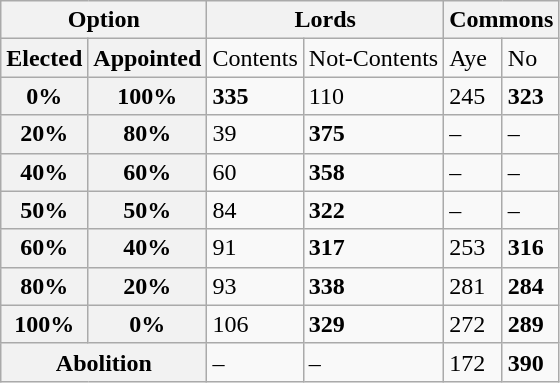<table class="wikitable">
<tr>
<th colspan="2">Option</th>
<th colspan="2">Lords</th>
<th colspan="2">Commons</th>
</tr>
<tr>
<th>Elected</th>
<th>Appointed</th>
<td>Contents</td>
<td>Not-Contents</td>
<td>Aye</td>
<td>No</td>
</tr>
<tr>
<th>0%</th>
<th>100%</th>
<td><strong>335</strong></td>
<td>110</td>
<td>245</td>
<td><strong>323</strong></td>
</tr>
<tr>
<th>20%</th>
<th>80%</th>
<td>39</td>
<td><strong>375</strong></td>
<td>–</td>
<td>–</td>
</tr>
<tr>
<th>40%</th>
<th>60%</th>
<td>60</td>
<td><strong>358</strong></td>
<td>–</td>
<td>–</td>
</tr>
<tr>
<th>50%</th>
<th>50%</th>
<td>84</td>
<td><strong>322</strong></td>
<td>–</td>
<td>–</td>
</tr>
<tr>
<th>60%</th>
<th>40%</th>
<td>91</td>
<td><strong>317</strong></td>
<td>253</td>
<td><strong>316</strong></td>
</tr>
<tr>
<th>80%</th>
<th>20%</th>
<td>93</td>
<td><strong>338</strong></td>
<td>281</td>
<td><strong>284</strong></td>
</tr>
<tr>
<th>100%</th>
<th>0%</th>
<td>106</td>
<td><strong>329</strong></td>
<td>272</td>
<td><strong>289</strong></td>
</tr>
<tr>
<th colspan="2">Abolition</th>
<td>–</td>
<td>–</td>
<td>172</td>
<td><strong>390</strong></td>
</tr>
</table>
